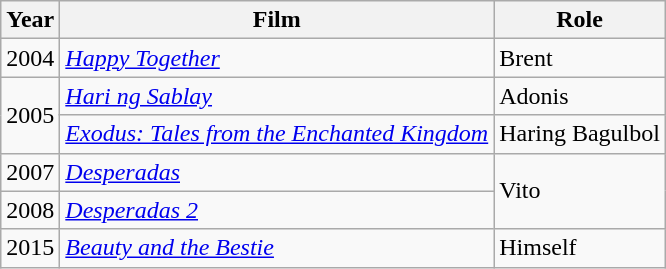<table class="wikitable sortable">
<tr>
<th>Year</th>
<th>Film</th>
<th>Role</th>
</tr>
<tr>
<td>2004</td>
<td><em><a href='#'>Happy Together</a></em></td>
<td>Brent</td>
</tr>
<tr>
<td rowspan="2">2005</td>
<td><em><a href='#'>Hari ng Sablay</a></em></td>
<td>Adonis</td>
</tr>
<tr>
<td><em><a href='#'>Exodus: Tales from the Enchanted Kingdom</a></em></td>
<td>Haring Bagulbol</td>
</tr>
<tr>
<td>2007</td>
<td><em><a href='#'>Desperadas</a></em></td>
<td rowspan="2">Vito</td>
</tr>
<tr>
<td>2008</td>
<td><em><a href='#'>Desperadas 2</a></em></td>
</tr>
<tr>
<td>2015</td>
<td><em><a href='#'>Beauty and the Bestie</a></em></td>
<td>Himself</td>
</tr>
</table>
